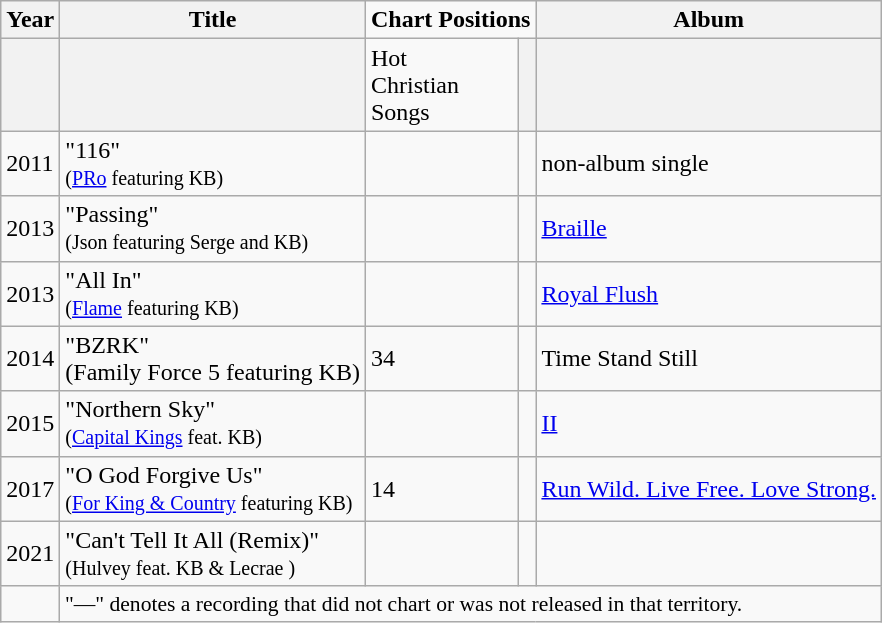<table class="wikitable">
<tr>
<th>Year</th>
<th>Title</th>
<td colspan="2"><strong>Chart Positions</strong></td>
<th>Album</th>
</tr>
<tr>
<th></th>
<th></th>
<td>Hot<br>Christian<br>Songs</td>
<th></th>
<th></th>
</tr>
<tr>
<td>2011</td>
<td>"116"<br><small>(<a href='#'>PRo</a> featuring KB)</small></td>
<td></td>
<td></td>
<td>non-album single</td>
</tr>
<tr>
<td>2013</td>
<td>"Passing"<br><small>(Json featuring Serge and KB)</small></td>
<td></td>
<td></td>
<td><a href='#'>Braille</a></td>
</tr>
<tr>
<td>2013</td>
<td>"All In"<br><small>(<a href='#'>Flame</a> featuring KB)</small></td>
<td></td>
<td></td>
<td><a href='#'>Royal Flush</a></td>
</tr>
<tr>
<td>2014</td>
<td>"BZRK"<br>(Family Force 5 featuring KB)</td>
<td>34</td>
<td></td>
<td>Time Stand Still</td>
</tr>
<tr>
<td>2015</td>
<td>"Northern Sky"<br><small>(<a href='#'>Capital Kings</a> feat. KB)</small></td>
<td></td>
<td></td>
<td><a href='#'>II</a></td>
</tr>
<tr>
<td>2017</td>
<td>"O God Forgive Us"<br><small>(<a href='#'>For King & Country</a> featuring KB)</small></td>
<td>14</td>
<td></td>
<td><a href='#'>Run Wild. Live Free. Love Strong.</a></td>
</tr>
<tr>
<td>2021</td>
<td>"Can't Tell It All (Remix)"<br><small>(Hulvey feat. KB & Lecrae )</small></td>
<td></td>
<td></td>
<td></td>
</tr>
<tr>
<td></td>
<td colspan="14" style="font-size:90%">"—" denotes a recording that did not chart or was not released in that territory.</td>
</tr>
</table>
